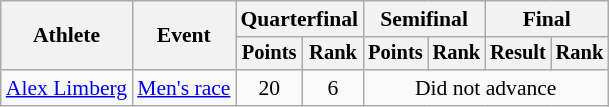<table class="wikitable" style="font-size:90%;">
<tr>
<th rowspan=2>Athlete</th>
<th rowspan=2>Event</th>
<th colspan=2>Quarterfinal</th>
<th colspan=2>Semifinal</th>
<th colspan=2>Final</th>
</tr>
<tr style="font-size:95%">
<th>Points</th>
<th>Rank</th>
<th>Points</th>
<th>Rank</th>
<th>Result</th>
<th>Rank</th>
</tr>
<tr align=center>
<td align=left><a href='#'>Alex Limberg</a></td>
<td align=left><a href='#'>Men's race</a></td>
<td>20</td>
<td>6</td>
<td colspan=4>Did not advance</td>
</tr>
</table>
